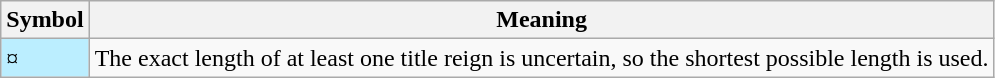<table class="wikitable">
<tr>
<th><strong>Symbol</strong></th>
<th><strong>Meaning</strong></th>
</tr>
<tr>
<td style="background-color:#bbeeff">¤</td>
<td>The exact length of at least one title reign is uncertain, so the shortest possible length is used.</td>
</tr>
</table>
